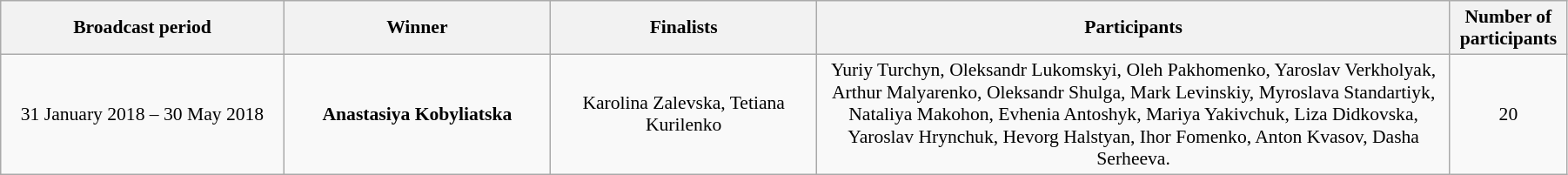<table class="wikitable" style="font-size:90%; width:95%; text-align: center;">
<tr>
<th width="17%">Broadcast period</th>
<th width=16%>Winner</th>
<th width=16%>Finalists</th>
<th width="38%">Participants</th>
<th width="7%">Number of participants</th>
</tr>
<tr>
<td>31 January 2018 – 30 May 2018</td>
<td><strong>Anastasiya Kobyliatska</strong></td>
<td>Karolina Zalevska, Tetiana Kurilenko</td>
<td>Yuriy Turchyn, Oleksandr Lukomskyi, Oleh Pakhomenko, Yaroslav Verkholyak, Arthur Malyarenko, Oleksandr Shulga, Mark Levinskiy, Myroslava Standartiyk, Nataliya  Makohon, Evhenia Antoshyk, Mariya Yakivchuk, Liza Didkovska, Yaroslav Hrynchuk, Hevorg Halstyan, Ihor Fomenko, Anton Kvasov, Dasha Serheeva.</td>
<td>20</td>
</tr>
</table>
